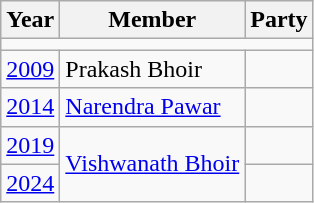<table class="wikitable">
<tr>
<th>Year</th>
<th>Member</th>
<th colspan="2">Party</th>
</tr>
<tr>
<td colspan="4"></td>
</tr>
<tr>
<td><a href='#'>2009</a></td>
<td>Prakash Bhoir</td>
<td></td>
</tr>
<tr>
<td><a href='#'>2014</a></td>
<td><a href='#'>Narendra Pawar</a></td>
<td></td>
</tr>
<tr>
<td><a href='#'>2019</a></td>
<td Rowspan=2><a href='#'>Vishwanath Bhoir</a></td>
<td></td>
</tr>
<tr>
<td><a href='#'>2024</a></td>
</tr>
</table>
